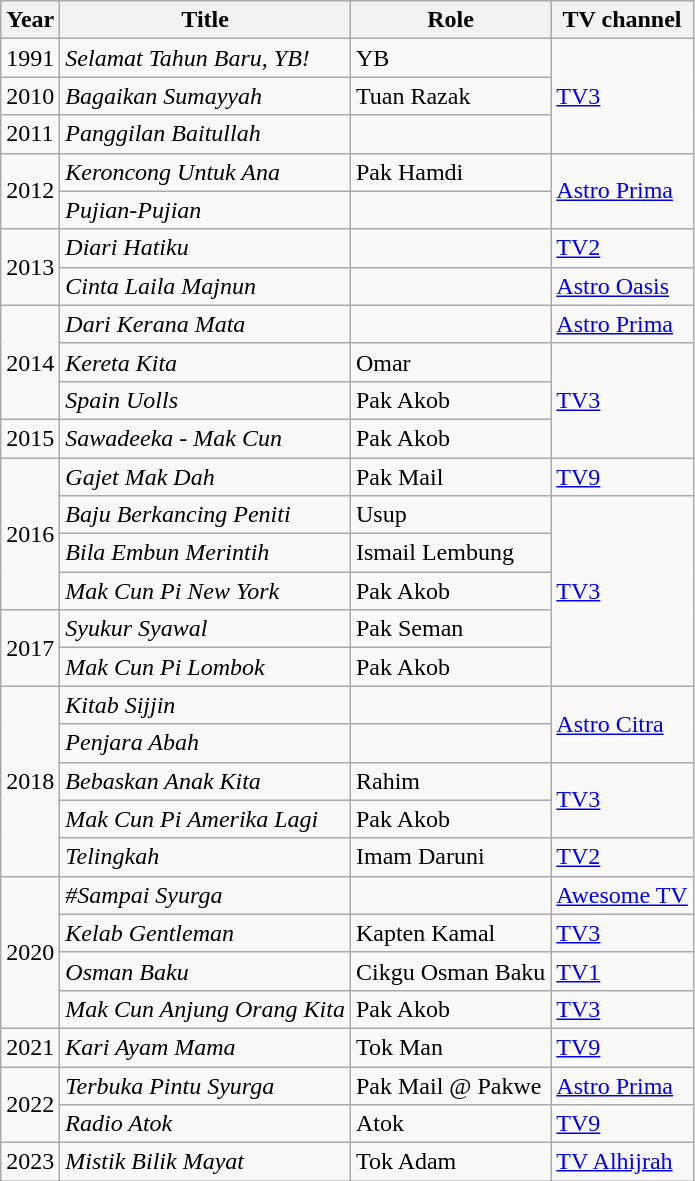<table class="wikitable">
<tr>
<th>Year</th>
<th>Title</th>
<th>Role</th>
<th>TV channel</th>
</tr>
<tr>
<td>1991</td>
<td><em>Selamat Tahun Baru, YB!</em></td>
<td>YB</td>
<td rowspan="3"><a href='#'>TV3</a></td>
</tr>
<tr>
<td>2010</td>
<td><em>Bagaikan Sumayyah</em></td>
<td>Tuan Razak</td>
</tr>
<tr>
<td>2011</td>
<td><em>Panggilan Baitullah</em></td>
<td></td>
</tr>
<tr>
<td rowspan="2">2012</td>
<td><em>Keroncong Untuk Ana</em></td>
<td>Pak Hamdi</td>
<td rowspan="2"><a href='#'>Astro Prima</a></td>
</tr>
<tr>
<td><em>Pujian-Pujian</em></td>
<td></td>
</tr>
<tr>
<td rowspan="2">2013</td>
<td><em>Diari Hatiku</em></td>
<td></td>
<td><a href='#'>TV2</a></td>
</tr>
<tr>
<td><em>Cinta Laila Majnun</em></td>
<td></td>
<td><a href='#'>Astro Oasis</a></td>
</tr>
<tr>
<td rowspan="3">2014</td>
<td><em>Dari Kerana Mata</em></td>
<td></td>
<td><a href='#'>Astro Prima</a></td>
</tr>
<tr>
<td><em>Kereta Kita</em></td>
<td>Omar</td>
<td rowspan="3"><a href='#'>TV3</a></td>
</tr>
<tr>
<td><em>Spain Uolls</em></td>
<td>Pak Akob</td>
</tr>
<tr>
<td>2015</td>
<td><em>Sawadeeka - Mak Cun</em></td>
<td>Pak Akob</td>
</tr>
<tr>
<td rowspan="4">2016</td>
<td><em>Gajet Mak Dah</em></td>
<td>Pak Mail</td>
<td><a href='#'>TV9</a></td>
</tr>
<tr>
<td><em>Baju Berkancing Peniti</em></td>
<td>Usup</td>
<td rowspan="5"><a href='#'>TV3</a></td>
</tr>
<tr>
<td><em>Bila Embun Merintih</em></td>
<td>Ismail Lembung</td>
</tr>
<tr>
<td><em>Mak Cun Pi New York</em></td>
<td>Pak Akob</td>
</tr>
<tr>
<td rowspan="2">2017</td>
<td><em>Syukur Syawal</em></td>
<td>Pak Seman</td>
</tr>
<tr>
<td><em>Mak Cun Pi Lombok</em></td>
<td>Pak Akob</td>
</tr>
<tr>
<td rowspan="5">2018</td>
<td><em>Kitab Sijjin</em></td>
<td></td>
<td rowspan="2"><a href='#'>Astro Citra</a></td>
</tr>
<tr>
<td><em>Penjara Abah</em></td>
<td></td>
</tr>
<tr>
<td><em>Bebaskan Anak Kita</em></td>
<td>Rahim</td>
<td rowspan="2"><a href='#'>TV3</a></td>
</tr>
<tr>
<td><em>Mak Cun Pi Amerika Lagi</em></td>
<td>Pak Akob</td>
</tr>
<tr>
<td><em>Telingkah</em></td>
<td>Imam Daruni</td>
<td><a href='#'>TV2</a></td>
</tr>
<tr>
<td rowspan="4">2020</td>
<td><em>#Sampai Syurga</em></td>
<td></td>
<td><a href='#'>Awesome TV</a></td>
</tr>
<tr>
<td><em>Kelab Gentleman</em></td>
<td>Kapten Kamal</td>
<td><a href='#'>TV3</a></td>
</tr>
<tr>
<td><em>Osman Baku</em></td>
<td>Cikgu Osman Baku</td>
<td><a href='#'>TV1</a></td>
</tr>
<tr>
<td><em>Mak Cun Anjung Orang Kita</em></td>
<td>Pak Akob</td>
<td><a href='#'>TV3</a></td>
</tr>
<tr>
<td>2021</td>
<td><em>Kari Ayam Mama</em></td>
<td>Tok Man</td>
<td><a href='#'>TV9</a></td>
</tr>
<tr>
<td rowspan="2">2022</td>
<td><em>Terbuka Pintu Syurga</em></td>
<td>Pak Mail @ Pakwe</td>
<td><a href='#'>Astro Prima</a></td>
</tr>
<tr>
<td><em>Radio Atok</em></td>
<td>Atok</td>
<td><a href='#'>TV9</a></td>
</tr>
<tr>
<td>2023</td>
<td><em>Mistik Bilik Mayat</em></td>
<td>Tok Adam</td>
<td><a href='#'>TV Alhijrah</a></td>
</tr>
</table>
